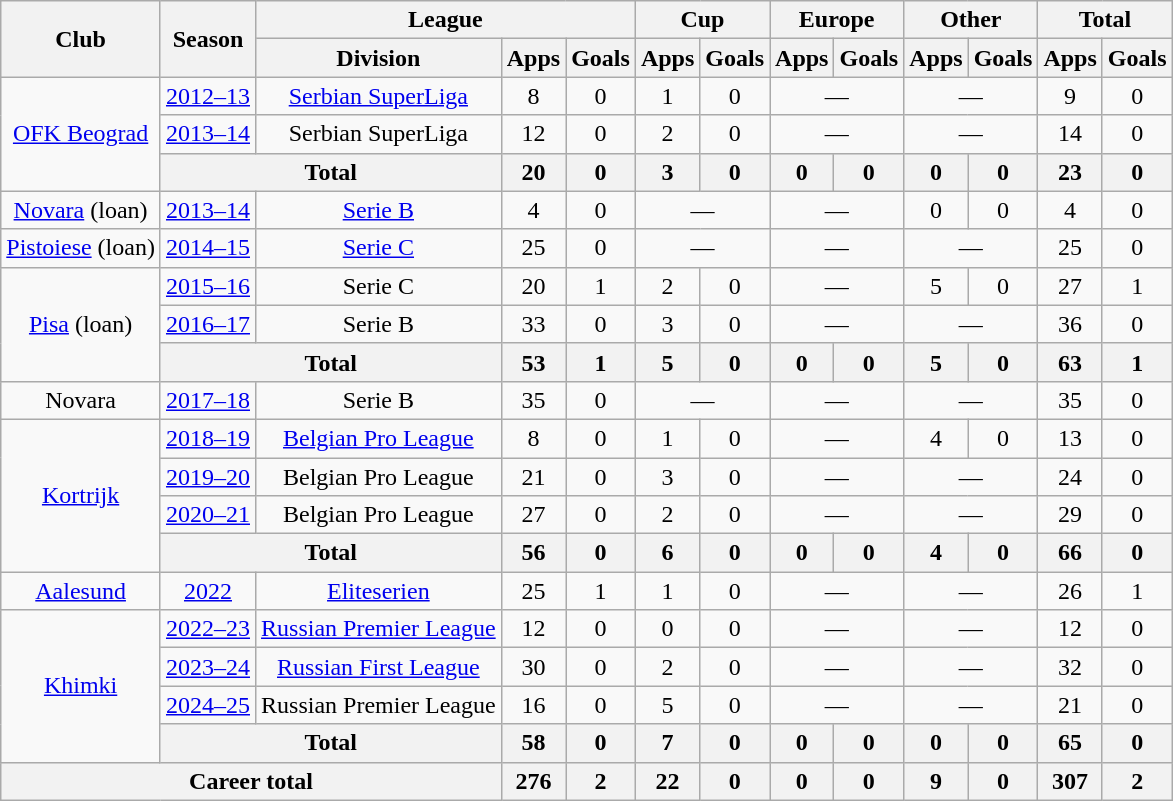<table class="wikitable" style="text-align: center;">
<tr>
<th rowspan="2">Club</th>
<th rowspan="2">Season</th>
<th colspan="3">League</th>
<th colspan="2">Cup</th>
<th colspan="2">Europe</th>
<th colspan="2">Other</th>
<th colspan="2">Total</th>
</tr>
<tr>
<th>Division</th>
<th>Apps</th>
<th>Goals</th>
<th>Apps</th>
<th>Goals</th>
<th>Apps</th>
<th>Goals</th>
<th>Apps</th>
<th>Goals</th>
<th>Apps</th>
<th>Goals</th>
</tr>
<tr>
<td rowspan="3"><a href='#'>OFK Beograd</a></td>
<td><a href='#'>2012–13</a></td>
<td><a href='#'>Serbian SuperLiga</a></td>
<td>8</td>
<td>0</td>
<td>1</td>
<td>0</td>
<td colspan="2">—</td>
<td colspan="2">—</td>
<td>9</td>
<td>0</td>
</tr>
<tr>
<td><a href='#'>2013–14</a></td>
<td>Serbian SuperLiga</td>
<td>12</td>
<td>0</td>
<td>2</td>
<td>0</td>
<td colspan="2">—</td>
<td colspan="2">—</td>
<td>14</td>
<td>0</td>
</tr>
<tr>
<th colspan=2>Total</th>
<th>20</th>
<th>0</th>
<th>3</th>
<th>0</th>
<th>0</th>
<th>0</th>
<th>0</th>
<th>0</th>
<th>23</th>
<th>0</th>
</tr>
<tr>
<td><a href='#'>Novara</a> (loan)</td>
<td><a href='#'>2013–14</a></td>
<td><a href='#'>Serie B</a></td>
<td>4</td>
<td>0</td>
<td colspan="2">—</td>
<td colspan="2">—</td>
<td>0</td>
<td>0</td>
<td>4</td>
<td>0</td>
</tr>
<tr>
<td><a href='#'>Pistoiese</a> (loan)</td>
<td><a href='#'>2014–15</a></td>
<td><a href='#'>Serie C</a></td>
<td>25</td>
<td>0</td>
<td colspan="2">—</td>
<td colspan="2">—</td>
<td colspan="2">—</td>
<td>25</td>
<td>0</td>
</tr>
<tr>
<td rowspan="3"><a href='#'>Pisa</a> (loan)</td>
<td><a href='#'>2015–16</a></td>
<td>Serie C</td>
<td>20</td>
<td>1</td>
<td>2</td>
<td>0</td>
<td colspan="2">—</td>
<td>5</td>
<td>0</td>
<td>27</td>
<td>1</td>
</tr>
<tr>
<td><a href='#'>2016–17</a></td>
<td>Serie B</td>
<td>33</td>
<td>0</td>
<td>3</td>
<td>0</td>
<td colspan="2">—</td>
<td colspan="2">—</td>
<td>36</td>
<td>0</td>
</tr>
<tr>
<th colspan=2>Total</th>
<th>53</th>
<th>1</th>
<th>5</th>
<th>0</th>
<th>0</th>
<th>0</th>
<th>5</th>
<th>0</th>
<th>63</th>
<th>1</th>
</tr>
<tr>
<td>Novara</td>
<td><a href='#'>2017–18</a></td>
<td>Serie B</td>
<td>35</td>
<td>0</td>
<td colspan="2">—</td>
<td colspan="2">—</td>
<td colspan="2">—</td>
<td>35</td>
<td>0</td>
</tr>
<tr>
<td rowspan="4"><a href='#'>Kortrijk</a></td>
<td><a href='#'>2018–19</a></td>
<td><a href='#'>Belgian Pro League</a></td>
<td>8</td>
<td>0</td>
<td>1</td>
<td>0</td>
<td colspan="2">—</td>
<td>4</td>
<td>0</td>
<td>13</td>
<td>0</td>
</tr>
<tr>
<td><a href='#'>2019–20</a></td>
<td>Belgian Pro League</td>
<td>21</td>
<td>0</td>
<td>3</td>
<td>0</td>
<td colspan="2">—</td>
<td colspan="2">—</td>
<td>24</td>
<td>0</td>
</tr>
<tr>
<td><a href='#'>2020–21</a></td>
<td>Belgian Pro League</td>
<td>27</td>
<td>0</td>
<td>2</td>
<td>0</td>
<td colspan="2">—</td>
<td colspan="2">—</td>
<td>29</td>
<td>0</td>
</tr>
<tr>
<th colspan=2>Total</th>
<th>56</th>
<th>0</th>
<th>6</th>
<th>0</th>
<th>0</th>
<th>0</th>
<th>4</th>
<th>0</th>
<th>66</th>
<th>0</th>
</tr>
<tr>
<td><a href='#'>Aalesund</a></td>
<td><a href='#'>2022</a></td>
<td><a href='#'>Eliteserien</a></td>
<td>25</td>
<td>1</td>
<td>1</td>
<td>0</td>
<td colspan="2">—</td>
<td colspan="2">—</td>
<td>26</td>
<td>1</td>
</tr>
<tr>
<td rowspan="4"><a href='#'>Khimki</a></td>
<td><a href='#'>2022–23</a></td>
<td><a href='#'>Russian Premier League</a></td>
<td>12</td>
<td>0</td>
<td>0</td>
<td>0</td>
<td colspan="2">—</td>
<td colspan="2">—</td>
<td>12</td>
<td>0</td>
</tr>
<tr>
<td><a href='#'>2023–24</a></td>
<td><a href='#'>Russian First League</a></td>
<td>30</td>
<td>0</td>
<td>2</td>
<td>0</td>
<td colspan="2">—</td>
<td colspan="2">—</td>
<td>32</td>
<td>0</td>
</tr>
<tr>
<td><a href='#'>2024–25</a></td>
<td>Russian Premier League</td>
<td>16</td>
<td>0</td>
<td>5</td>
<td>0</td>
<td colspan="2">—</td>
<td colspan="2">—</td>
<td>21</td>
<td>0</td>
</tr>
<tr>
<th colspan="2">Total</th>
<th>58</th>
<th>0</th>
<th>7</th>
<th>0</th>
<th>0</th>
<th>0</th>
<th>0</th>
<th>0</th>
<th>65</th>
<th>0</th>
</tr>
<tr>
<th colspan="3">Career total</th>
<th>276</th>
<th>2</th>
<th>22</th>
<th>0</th>
<th>0</th>
<th>0</th>
<th>9</th>
<th>0</th>
<th>307</th>
<th>2</th>
</tr>
</table>
